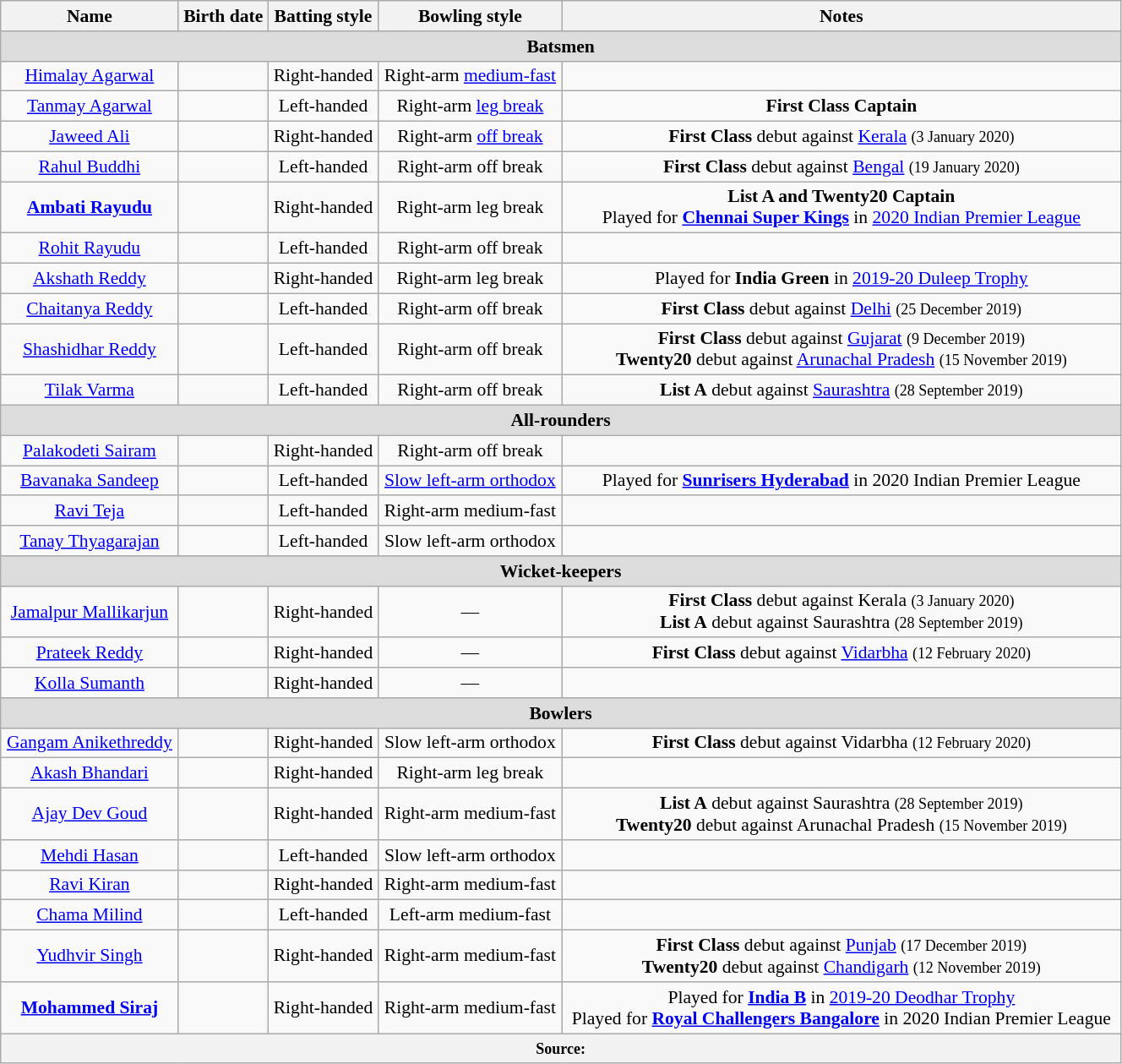<table class="wikitable" style="font-size: 90%; text-align: center;width:70%;">
<tr>
<th align=center>Name</th>
<th align=center>Birth date</th>
<th align=center>Batting style</th>
<th align=center>Bowling style</th>
<th align=center>Notes</th>
</tr>
<tr>
<th colspan="6" style="background: #DCDCDC" align="center">Batsmen</th>
</tr>
<tr>
<td><a href='#'>Himalay Agarwal</a></td>
<td></td>
<td>Right-handed</td>
<td>Right-arm <a href='#'>medium-fast</a></td>
<td></td>
</tr>
<tr>
<td><a href='#'>Tanmay Agarwal</a></td>
<td></td>
<td>Left-handed</td>
<td>Right-arm <a href='#'>leg break</a></td>
<td><strong>First Class Captain</strong></td>
</tr>
<tr>
<td><a href='#'>Jaweed Ali</a></td>
<td></td>
<td>Right-handed</td>
<td>Right-arm <a href='#'>off break</a></td>
<td><strong>First Class</strong> debut against <a href='#'>Kerala</a> <small>(3 January 2020)</small></td>
</tr>
<tr>
<td><a href='#'>Rahul Buddhi</a></td>
<td></td>
<td>Left-handed</td>
<td>Right-arm off break</td>
<td><strong>First Class</strong> debut against <a href='#'>Bengal</a> <small>(19 January 2020)</small></td>
</tr>
<tr>
<td><strong><a href='#'>Ambati Rayudu</a></strong></td>
<td></td>
<td>Right-handed</td>
<td>Right-arm leg break</td>
<td><strong>List A and Twenty20 Captain</strong> <br> Played for <strong><a href='#'>Chennai Super Kings</a></strong> in <a href='#'>2020 Indian Premier League</a></td>
</tr>
<tr>
<td><a href='#'>Rohit Rayudu</a></td>
<td></td>
<td>Left-handed</td>
<td>Right-arm off break</td>
<td></td>
</tr>
<tr>
<td><a href='#'>Akshath Reddy</a></td>
<td></td>
<td>Right-handed</td>
<td>Right-arm leg break</td>
<td>Played for <strong>India Green</strong> in <a href='#'>2019-20 Duleep Trophy</a></td>
</tr>
<tr>
<td><a href='#'>Chaitanya Reddy</a></td>
<td></td>
<td>Left-handed</td>
<td>Right-arm off break</td>
<td><strong>First Class</strong> debut against <a href='#'>Delhi</a> <small>(25 December 2019)</small></td>
</tr>
<tr>
<td><a href='#'>Shashidhar Reddy</a></td>
<td></td>
<td>Left-handed</td>
<td>Right-arm off break</td>
<td><strong>First Class</strong> debut against <a href='#'>Gujarat</a> <small>(9 December 2019)</small> <br> <strong>Twenty20</strong> debut against <a href='#'>Arunachal Pradesh</a> <small>(15 November 2019)</small></td>
</tr>
<tr>
<td><a href='#'>Tilak Varma</a></td>
<td></td>
<td>Left-handed</td>
<td>Right-arm off break</td>
<td><strong>List A</strong> debut against <a href='#'>Saurashtra</a> <small>(28 September 2019)</small></td>
</tr>
<tr>
<th colspan="6" style="background: #DCDCDC" align="center">All-rounders</th>
</tr>
<tr>
<td><a href='#'>Palakodeti Sairam</a></td>
<td></td>
<td>Right-handed</td>
<td>Right-arm off break</td>
<td></td>
</tr>
<tr>
<td><a href='#'>Bavanaka Sandeep</a></td>
<td></td>
<td>Left-handed</td>
<td><a href='#'>Slow left-arm orthodox</a></td>
<td>Played for <strong><a href='#'>Sunrisers Hyderabad</a></strong> in 2020 Indian Premier League</td>
</tr>
<tr>
<td><a href='#'>Ravi Teja</a></td>
<td></td>
<td>Left-handed</td>
<td>Right-arm medium-fast</td>
<td></td>
</tr>
<tr>
<td><a href='#'>Tanay Thyagarajan</a></td>
<td></td>
<td>Left-handed</td>
<td>Slow left-arm orthodox</td>
<td></td>
</tr>
<tr>
<th colspan="6" style="background: #DCDCDC" align="center">Wicket-keepers</th>
</tr>
<tr>
<td><a href='#'>Jamalpur Mallikarjun</a></td>
<td></td>
<td>Right-handed</td>
<td>—</td>
<td><strong>First Class</strong> debut against Kerala <small>(3 January 2020)</small> <br> <strong>List A</strong> debut against Saurashtra <small>(28 September 2019)</small></td>
</tr>
<tr>
<td><a href='#'>Prateek Reddy</a></td>
<td></td>
<td>Right-handed</td>
<td>—</td>
<td><strong>First Class</strong> debut against <a href='#'>Vidarbha</a> <small>(12 February 2020)</small></td>
</tr>
<tr>
<td><a href='#'>Kolla Sumanth</a></td>
<td></td>
<td>Right-handed</td>
<td>—</td>
<td></td>
</tr>
<tr>
<th colspan="6" style="background: #DCDCDC" align="center">Bowlers</th>
</tr>
<tr>
<td><a href='#'>Gangam Anikethreddy</a></td>
<td></td>
<td>Right-handed</td>
<td>Slow left-arm orthodox</td>
<td><strong>First Class</strong> debut against Vidarbha <small>(12 February 2020)</small></td>
</tr>
<tr>
<td><a href='#'>Akash Bhandari</a></td>
<td></td>
<td>Right-handed</td>
<td>Right-arm leg break</td>
<td></td>
</tr>
<tr>
<td><a href='#'>Ajay Dev Goud</a></td>
<td></td>
<td>Right-handed</td>
<td>Right-arm medium-fast</td>
<td><strong>List A</strong> debut against Saurashtra <small>(28 September 2019)</small> <br> <strong>Twenty20</strong> debut against Arunachal Pradesh <small>(15 November 2019)</small></td>
</tr>
<tr>
<td><a href='#'>Mehdi Hasan</a></td>
<td></td>
<td>Left-handed</td>
<td>Slow left-arm orthodox</td>
<td></td>
</tr>
<tr>
<td><a href='#'>Ravi Kiran</a></td>
<td></td>
<td>Right-handed</td>
<td>Right-arm medium-fast</td>
<td></td>
</tr>
<tr>
<td><a href='#'>Chama Milind</a></td>
<td></td>
<td>Left-handed</td>
<td>Left-arm medium-fast</td>
<td></td>
</tr>
<tr>
<td><a href='#'>Yudhvir Singh</a></td>
<td></td>
<td>Right-handed</td>
<td>Right-arm medium-fast</td>
<td><strong>First Class</strong> debut against <a href='#'>Punjab</a> <small>(17 December 2019)</small> <br> <strong>Twenty20</strong> debut against <a href='#'>Chandigarh</a> <small>(12 November 2019)</small></td>
</tr>
<tr>
<td><strong><a href='#'>Mohammed Siraj</a></strong></td>
<td></td>
<td>Right-handed</td>
<td>Right-arm medium-fast</td>
<td>Played for <strong><a href='#'>India B</a></strong> in <a href='#'>2019-20 Deodhar Trophy</a> <br> Played for <strong><a href='#'>Royal Challengers Bangalore</a></strong> in 2020 Indian Premier League</td>
</tr>
<tr>
<th colspan="23"><small>Source:</small></th>
</tr>
</table>
